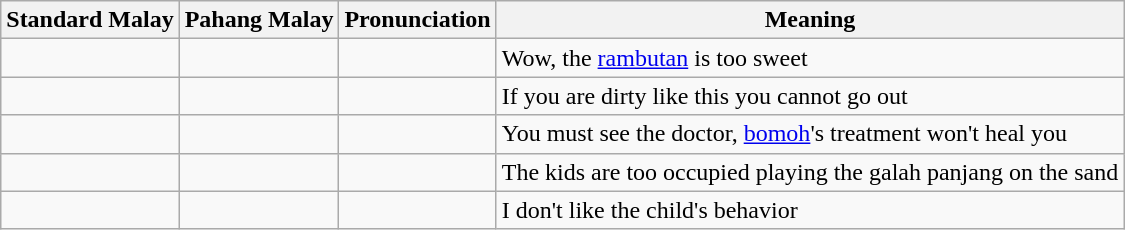<table class="wikitable">
<tr>
<th style="text-align: center;">Standard Malay</th>
<th style="text-align: center;">Pahang Malay</th>
<th style="text-align: center;">Pronunciation</th>
<th style="text-align: center;">Meaning</th>
</tr>
<tr>
<td></td>
<td></td>
<td></td>
<td>Wow, the <a href='#'>rambutan</a> is too sweet</td>
</tr>
<tr>
<td></td>
<td></td>
<td></td>
<td>If you are dirty like this you cannot go out</td>
</tr>
<tr>
<td></td>
<td></td>
<td></td>
<td>You must see the doctor, <a href='#'>bomoh</a>'s treatment won't heal you</td>
</tr>
<tr>
<td></td>
<td></td>
<td></td>
<td>The kids are too occupied playing the galah panjang on the sand</td>
</tr>
<tr>
<td></td>
<td></td>
<td></td>
<td>I don't like the child's behavior</td>
</tr>
</table>
